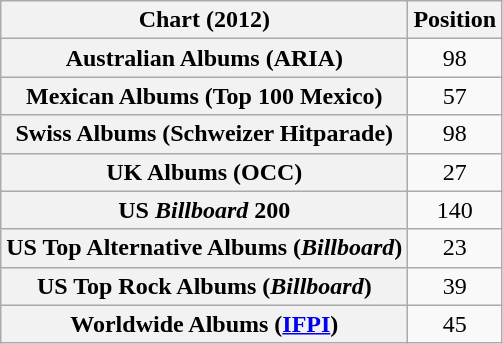<table class="wikitable sortable plainrowheaders" style="text-align:center">
<tr>
<th scope="col">Chart (2012)</th>
<th scope="col">Position</th>
</tr>
<tr>
<th scope="row">Australian Albums (ARIA)</th>
<td>98</td>
</tr>
<tr>
<th scope="row">Mexican Albums (Top 100 Mexico)</th>
<td>57</td>
</tr>
<tr>
<th scope="row">Swiss Albums (Schweizer Hitparade)</th>
<td>98</td>
</tr>
<tr>
<th scope="row">UK Albums (OCC)</th>
<td>27</td>
</tr>
<tr>
<th scope="row">US <em>Billboard</em> 200</th>
<td>140</td>
</tr>
<tr>
<th scope="row">US Top Alternative Albums (<em>Billboard</em>)</th>
<td>23</td>
</tr>
<tr>
<th scope="row">US Top Rock Albums (<em>Billboard</em>)</th>
<td>39</td>
</tr>
<tr>
<th scope="row">Worldwide Albums (<a href='#'>IFPI</a>)</th>
<td>45</td>
</tr>
</table>
